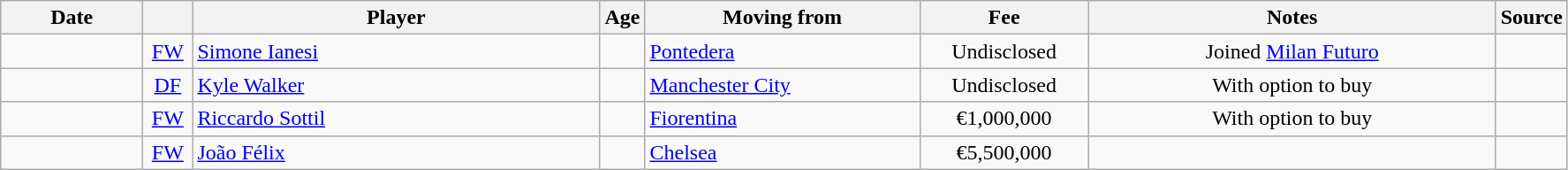<table class="wikitable sortable">
<tr>
<th style="width:100px">Date</th>
<th style="width:30px"></th>
<th style="width:300px">Player</th>
<th style="width:20px">Age</th>
<th style="width:200px">Moving from</th>
<th style="width:120px">Fee</th>
<th style="width:300px" class="unsortable">Notes</th>
<th style="width:35px">Source</th>
</tr>
<tr>
<td></td>
<td align=center><a href='#'>FW</a></td>
<td> <a href='#'>Simone Ianesi</a></td>
<td align=center></td>
<td> <a href='#'>Pontedera</a></td>
<td align=center>Undisclosed</td>
<td align=center>Joined <a href='#'>Milan Futuro</a></td>
<td></td>
</tr>
<tr>
<td></td>
<td style="text-align:center"><a href='#'>DF</a></td>
<td> <a href='#'>Kyle Walker</a></td>
<td style="text-align:center"></td>
<td> <a href='#'>Manchester City</a></td>
<td style="text-align:center">Undisclosed</td>
<td style="text-align:center">With option to buy</td>
<td></td>
</tr>
<tr>
<td></td>
<td style="text-align:center"><a href='#'>FW</a></td>
<td> <a href='#'>Riccardo Sottil</a></td>
<td style="text-align:center"></td>
<td> <a href='#'>Fiorentina</a></td>
<td style="text-align:center">€1,000,000</td>
<td style="text-align:center">With option to buy</td>
<td></td>
</tr>
<tr>
<td></td>
<td style="text-align:center"><a href='#'>FW</a></td>
<td> <a href='#'>João Félix</a></td>
<td style="text-align:center"></td>
<td> <a href='#'>Chelsea</a></td>
<td style="text-align:center">€5,500,000</td>
<td style="text-align:center"></td>
<td></td>
</tr>
</table>
